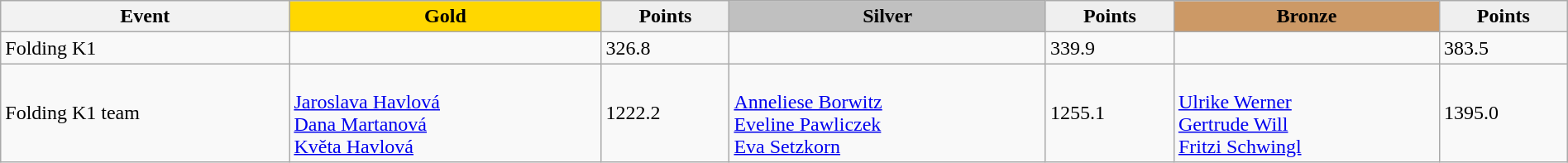<table class="wikitable" width=100%>
<tr>
<th>Event</th>
<td align=center bgcolor="gold"><strong>Gold</strong></td>
<td align=center bgcolor="EFEFEF"><strong>Points</strong></td>
<td align=center bgcolor="silver"><strong>Silver</strong></td>
<td align=center bgcolor="EFEFEF"><strong>Points</strong></td>
<td align=center bgcolor="CC9966"><strong>Bronze</strong></td>
<td align=center bgcolor="EFEFEF"><strong>Points</strong></td>
</tr>
<tr>
<td>Folding K1</td>
<td></td>
<td>326.8</td>
<td></td>
<td>339.9</td>
<td></td>
<td>383.5</td>
</tr>
<tr>
<td>Folding K1 team</td>
<td><br><a href='#'>Jaroslava Havlová</a><br><a href='#'>Dana Martanová</a><br><a href='#'>Květa Havlová</a></td>
<td>1222.2</td>
<td><br><a href='#'>Anneliese Borwitz</a><br><a href='#'>Eveline Pawliczek</a><br><a href='#'>Eva Setzkorn</a></td>
<td>1255.1</td>
<td><br><a href='#'>Ulrike Werner</a><br><a href='#'>Gertrude Will</a><br><a href='#'>Fritzi Schwingl</a></td>
<td>1395.0</td>
</tr>
</table>
